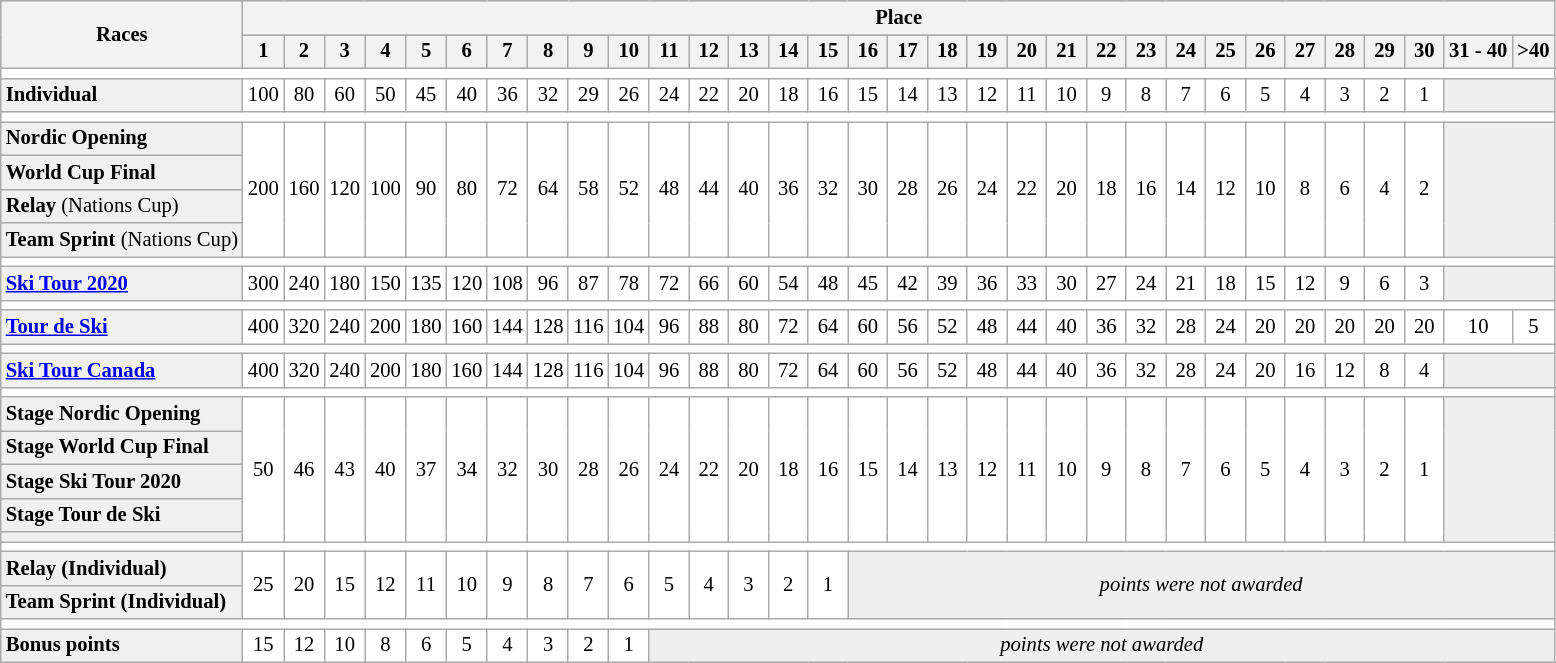<table class="wikitable plainrowheaders" style="background:#fff; font-size:86%; line-height:16px; border:grey solid 1px; border-collapse:collapse">
<tr style="background:#ccc; text-align:center;">
<th rowspan=2>Races</th>
<th colspan=32>Place</th>
</tr>
<tr style="background:#ccc; text-align:center;">
<th width="20">1</th>
<th width="20">2</th>
<th width="20">3</th>
<th width="20">4</th>
<th width="20">5</th>
<th width="20">6</th>
<th width="20">7</th>
<th width="20">8</th>
<th width="20">9</th>
<th width="20">10</th>
<th width="20">11</th>
<th width="20">12</th>
<th width="20">13</th>
<th width="20">14</th>
<th width="20">15</th>
<th width="20">16</th>
<th width="20">17</th>
<th width="20">18</th>
<th width="20">19</th>
<th width="20">20</th>
<th width="20">21</th>
<th width="20">22</th>
<th width="20">23</th>
<th width="20">24</th>
<th width="20">25</th>
<th width="20">26</th>
<th width="20">27</th>
<th width="20">28</th>
<th width="20">29</th>
<th width="20">30</th>
<th width="20">31 - 40</th>
<th width="20">>40</th>
</tr>
<tr>
<td colspan=33></td>
</tr>
<tr style="text-align: center;">
<td bgcolor="#F0F0F0" align=left><strong>Individual</strong></td>
<td rowspan=1>100</td>
<td rowspan=1>80</td>
<td rowspan=1>60</td>
<td rowspan=1>50</td>
<td rowspan=1>45</td>
<td rowspan=1>40</td>
<td rowspan=1>36</td>
<td rowspan=1>32</td>
<td rowspan=1>29</td>
<td rowspan=1>26</td>
<td rowspan=1>24</td>
<td rowspan=1>22</td>
<td rowspan=1>20</td>
<td rowspan=1>18</td>
<td rowspan=1>16</td>
<td rowspan=1>15</td>
<td rowspan=1>14</td>
<td rowspan=1>13</td>
<td rowspan=1>12</td>
<td rowspan=1>11</td>
<td rowspan=1>10</td>
<td rowspan=1>9</td>
<td rowspan=1>8</td>
<td rowspan=1>7</td>
<td rowspan=1>6</td>
<td rowspan=1>5</td>
<td rowspan=1>4</td>
<td rowspan=1>3</td>
<td rowspan=1>2</td>
<td rowspan=1>1</td>
<td colspan=2 style=background:#efefef;></td>
</tr>
<tr>
<td colspan=33></td>
</tr>
<tr style="text-align: center;">
<td bgcolor="#F0F0F0" align=left><strong>Nordic Opening</strong></td>
<td rowspan=4>200</td>
<td rowspan=4>160</td>
<td rowspan=4>120</td>
<td rowspan=4>100</td>
<td rowspan=4>90</td>
<td rowspan=4>80</td>
<td rowspan=4>72</td>
<td rowspan=4>64</td>
<td rowspan=4>58</td>
<td rowspan=4>52</td>
<td rowspan=4>48</td>
<td rowspan=4>44</td>
<td rowspan=4>40</td>
<td rowspan=4>36</td>
<td rowspan=4>32</td>
<td rowspan=4>30</td>
<td rowspan=4>28</td>
<td rowspan=4>26</td>
<td rowspan=4>24</td>
<td rowspan=4>22</td>
<td rowspan=4>20</td>
<td rowspan=4>18</td>
<td rowspan=4>16</td>
<td rowspan=4>14</td>
<td rowspan=4>12</td>
<td rowspan=4>10</td>
<td rowspan=4>8</td>
<td rowspan=4>6</td>
<td rowspan=4>4</td>
<td rowspan=4>2</td>
<td rowspan=4 colspan=2 style=background:#efefef;></td>
</tr>
<tr>
<td bgcolor="#F0F0F0" align=left><strong>World Cup Final</strong></td>
</tr>
<tr>
<td bgcolor="#F0F0F0" align=left><strong>Relay</strong> (Nations Cup)</td>
</tr>
<tr>
<td bgcolor="#F0F0F0" align=left><strong>Team Sprint</strong> (Nations Cup)</td>
</tr>
<tr>
<td colspan=33></td>
</tr>
<tr style="text-align: center;">
<td bgcolor="#F0F0F0" align=left><strong><a href='#'>Ski Tour 2020</a></strong></td>
<td rowspan=1>300</td>
<td rowspan=1>240</td>
<td rowspan=1>180</td>
<td rowspan=1>150</td>
<td rowspan=1>135</td>
<td rowspan=1>120</td>
<td rowspan=1>108</td>
<td rowspan=1>96</td>
<td rowspan=1>87</td>
<td rowspan=1>78</td>
<td rowspan=1>72</td>
<td rowspan=1>66</td>
<td rowspan=1>60</td>
<td rowspan=1>54</td>
<td rowspan=1>48</td>
<td rowspan=1>45</td>
<td rowspan=1>42</td>
<td rowspan=1>39</td>
<td rowspan=1>36</td>
<td rowspan=1>33</td>
<td rowspan=1>30</td>
<td rowspan=1>27</td>
<td rowspan=1>24</td>
<td rowspan=1>21</td>
<td rowspan=1>18</td>
<td rowspan=1>15</td>
<td rowspan=1>12</td>
<td rowspan=1>9</td>
<td rowspan=1>6</td>
<td rowspan=1>3</td>
<td colspan=2 style=background:#efefef;></td>
</tr>
<tr>
<td colspan=33></td>
</tr>
<tr style="text-align: center;">
<td bgcolor="#F0F0F0" align=left><strong><a href='#'>Tour de Ski</a></strong></td>
<td rowspan=1>400</td>
<td rowspan=1>320</td>
<td rowspan=1>240</td>
<td rowspan=1>200</td>
<td rowspan=1>180</td>
<td rowspan=1>160</td>
<td rowspan=1>144</td>
<td rowspan=1>128</td>
<td rowspan=1>116</td>
<td rowspan=1>104</td>
<td rowspan=1>96</td>
<td rowspan=1>88</td>
<td rowspan=1>80</td>
<td rowspan=1>72</td>
<td rowspan=1>64</td>
<td rowspan=1>60</td>
<td rowspan=1>56</td>
<td rowspan=1>52</td>
<td rowspan=1>48</td>
<td rowspan=1>44</td>
<td rowspan=1>40</td>
<td rowspan=1>36</td>
<td rowspan=1>32</td>
<td rowspan=1>28</td>
<td rowspan=1>24</td>
<td rowspan=1>20</td>
<td rowspan=1>20</td>
<td rowspan=1>20</td>
<td rowspan=1>20</td>
<td rowspan=1>20</td>
<td rowspan=1>10</td>
<td rowspan=1>5</td>
</tr>
<tr>
<td colspan=33></td>
</tr>
<tr style="text-align: center;">
<td bgcolor="#F0F0F0" align=left><strong><a href='#'>Ski Tour Canada</a></strong></td>
<td rowspan=1>400</td>
<td rowspan=1>320</td>
<td rowspan=1>240</td>
<td rowspan=1>200</td>
<td rowspan=1>180</td>
<td rowspan=1>160</td>
<td rowspan=1>144</td>
<td rowspan=1>128</td>
<td rowspan=1>116</td>
<td rowspan=1>104</td>
<td rowspan=1>96</td>
<td rowspan=1>88</td>
<td rowspan=1>80</td>
<td rowspan=1>72</td>
<td rowspan=1>64</td>
<td rowspan=1>60</td>
<td rowspan=1>56</td>
<td rowspan=1>52</td>
<td rowspan=1>48</td>
<td rowspan=1>44</td>
<td rowspan=1>40</td>
<td rowspan=1>36</td>
<td rowspan=1>32</td>
<td rowspan=1>28</td>
<td rowspan=1>24</td>
<td rowspan=1>20</td>
<td rowspan=1>16</td>
<td rowspan=1>12</td>
<td rowspan=1>8</td>
<td rowspan=1>4</td>
<td colspan=2 style=background:#efefef;></td>
</tr>
<tr>
<td colspan=33></td>
</tr>
<tr style="text-align: center;">
<td bgcolor="#F0F0F0" align=left><strong>Stage Nordic Opening</strong></td>
<td rowspan=5>50</td>
<td rowspan=5>46</td>
<td rowspan=5>43</td>
<td rowspan=5>40</td>
<td rowspan=5>37</td>
<td rowspan=5>34</td>
<td rowspan=5>32</td>
<td rowspan=5>30</td>
<td rowspan=5>28</td>
<td rowspan=5>26</td>
<td rowspan=5>24</td>
<td rowspan=5>22</td>
<td rowspan=5>20</td>
<td rowspan=5>18</td>
<td rowspan=5>16</td>
<td rowspan=5>15</td>
<td rowspan=5>14</td>
<td rowspan=5>13</td>
<td rowspan=5>12</td>
<td rowspan=5>11</td>
<td rowspan=5>10</td>
<td rowspan=5>9</td>
<td rowspan=5>8</td>
<td rowspan=5>7</td>
<td rowspan=5>6</td>
<td rowspan=5>5</td>
<td rowspan=5>4</td>
<td rowspan=5>3</td>
<td rowspan=5>2</td>
<td rowspan=5>1</td>
<td rowspan=5 colspan=2 style=background:#efefef;></td>
</tr>
<tr>
<td bgcolor="#F0F0F0" align=left><strong>Stage World Cup Final</strong></td>
</tr>
<tr>
<td bgcolor="#F0F0F0" align=left><strong>Stage Ski Tour 2020</strong></td>
</tr>
<tr>
<td bgcolor="#F0F0F0" align=left><strong>Stage Tour de Ski</strong></td>
</tr>
<tr>
<td bgcolor="#F0F0F0" align=left></td>
</tr>
<tr>
<td colspan=33></td>
</tr>
<tr style="text-align: center;">
<td bgcolor="#F0F0F0" align=left><strong>Relay (Individual)</strong></td>
<td rowspan=2>25</td>
<td rowspan=2>20</td>
<td rowspan=2>15</td>
<td rowspan=2>12</td>
<td rowspan=2>11</td>
<td rowspan=2>10</td>
<td rowspan=2>9</td>
<td rowspan=2>8</td>
<td rowspan=2>7</td>
<td rowspan=2>6</td>
<td rowspan=2>5</td>
<td rowspan=2>4</td>
<td rowspan=2>3</td>
<td rowspan=2>2</td>
<td rowspan=2>1</td>
<td rowspan=2 colspan=17 style=background:#efefef;><em>points were not awarded</em></td>
</tr>
<tr>
<td bgcolor="#F0F0F0" align=left><strong>Team Sprint (Individual)</strong></td>
</tr>
<tr>
<td colspan=33></td>
</tr>
<tr style="text-align: center;">
<td bgcolor="#F0F0F0" align=left><strong>Bonus points</strong></td>
<td>15</td>
<td>12</td>
<td>10</td>
<td>8</td>
<td>6</td>
<td>5</td>
<td>4</td>
<td>3</td>
<td>2</td>
<td>1</td>
<td rowspan=2 colspan=22 style=background:#efefef;><em>points were not awarded</em></td>
</tr>
</table>
